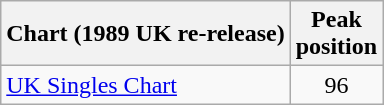<table class="wikitable">
<tr>
<th>Chart (1989 UK re-release)</th>
<th>Peak<br>position</th>
</tr>
<tr>
<td><a href='#'>UK Singles Chart</a></td>
<td align="center">96</td>
</tr>
</table>
